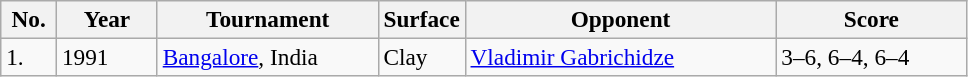<table class="sortable wikitable" style=font-size:97%>
<tr>
<th width=30>No.</th>
<th width=60>Year</th>
<th width=140>Tournament</th>
<th width=50>Surface</th>
<th width=200>Opponent</th>
<th style="width:120px" class="unsortable">Score</th>
</tr>
<tr>
<td>1.</td>
<td>1991</td>
<td><a href='#'>Bangalore</a>, India</td>
<td>Clay</td>
<td> <a href='#'>Vladimir Gabrichidze</a></td>
<td>3–6, 6–4, 6–4</td>
</tr>
</table>
